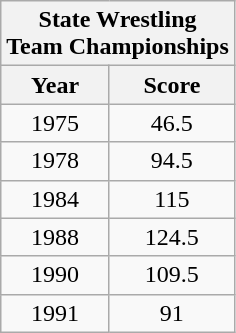<table class=wikitable style="text-align:center">
<tr>
<th colspan="4">State Wrestling<br>Team Championships</th>
</tr>
<tr>
<th>Year</th>
<th>Score</th>
</tr>
<tr>
<td>1975</td>
<td>46.5</td>
</tr>
<tr>
<td>1978</td>
<td>94.5</td>
</tr>
<tr>
<td>1984</td>
<td>115</td>
</tr>
<tr>
<td>1988</td>
<td>124.5</td>
</tr>
<tr>
<td>1990</td>
<td>109.5</td>
</tr>
<tr>
<td>1991</td>
<td>91</td>
</tr>
</table>
